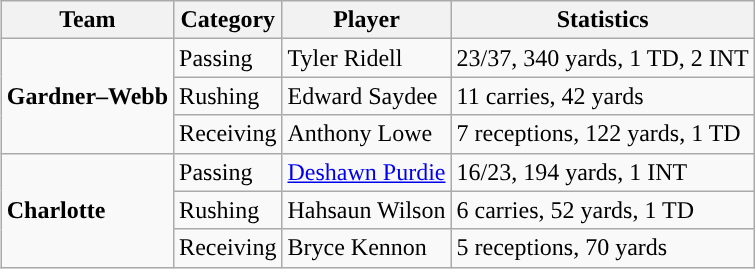<table class="wikitable" style="float: right;">
<tr>
<th>Team</th>
<th>Category</th>
<th>Player</th>
<th>Statistics</th>
</tr>
<tr>
<td rowspan=3><strong>Gardner–Webb</strong></td>
<td>Passing</td>
<td>Tyler Ridell</td>
<td>23/37, 340 yards, 1 TD, 2 INT</td>
</tr>
<tr>
<td>Rushing</td>
<td>Edward Saydee</td>
<td>11 carries, 42 yards</td>
</tr>
<tr>
<td>Receiving</td>
<td>Anthony Lowe</td>
<td>7 receptions, 122 yards, 1 TD</td>
</tr>
<tr>
<td rowspan=3><strong>Charlotte</strong></td>
<td>Passing</td>
<td><a href='#'>Deshawn Purdie</a></td>
<td>16/23, 194 yards, 1 INT</td>
</tr>
<tr>
<td>Rushing</td>
<td>Hahsaun Wilson</td>
<td>6 carries, 52 yards, 1 TD</td>
</tr>
<tr>
<td>Receiving</td>
<td>Bryce Kennon</td>
<td>5 receptions, 70 yards</td>
</tr>
</table>
